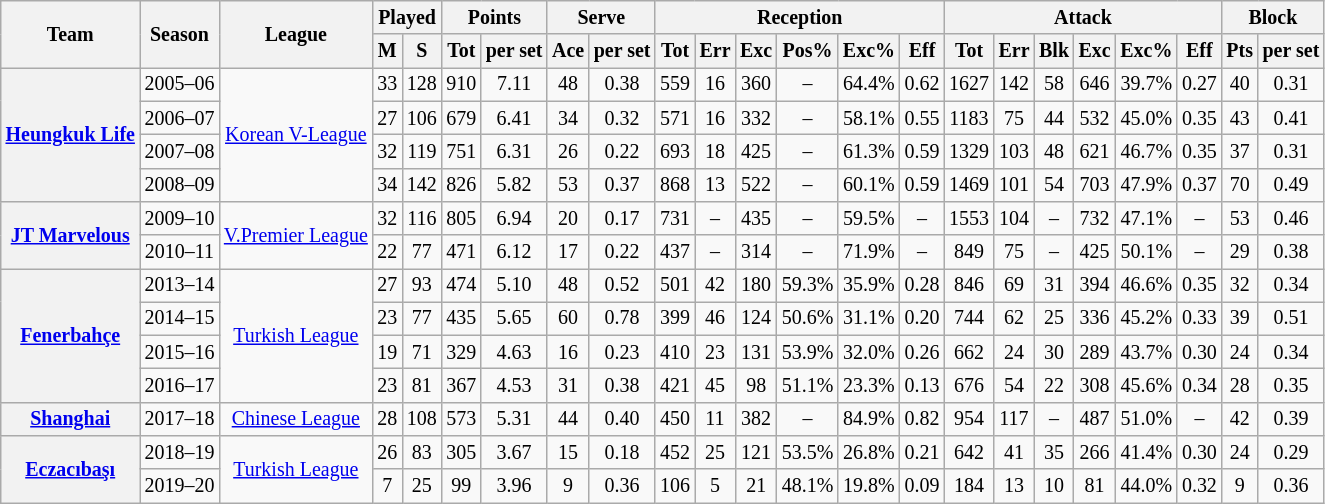<table class="wikitable" style="text-align:center; font-size:smaller">
<tr>
<th rowspan="2">Team</th>
<th rowspan="2">Season</th>
<th rowspan="2">League</th>
<th colspan="2">Played</th>
<th colspan="2">Points</th>
<th colspan="2">Serve</th>
<th colspan="6">Reception</th>
<th colspan="6">Attack</th>
<th colspan="2">Block</th>
</tr>
<tr>
<th>M</th>
<th>S</th>
<th>Tot</th>
<th>per set</th>
<th>Ace</th>
<th>per set</th>
<th>Tot</th>
<th>Err</th>
<th>Exc</th>
<th>Pos%</th>
<th>Exc%</th>
<th>Eff</th>
<th>Tot</th>
<th>Err</th>
<th>Blk</th>
<th>Exc</th>
<th>Exc%</th>
<th>Eff</th>
<th>Pts</th>
<th>per set</th>
</tr>
<tr>
<th rowspan="4"><a href='#'>Heungkuk Life</a></th>
<td>2005–06</td>
<td rowspan="4"><a href='#'>Korean V-League</a></td>
<td>33</td>
<td>128</td>
<td>910</td>
<td>7.11</td>
<td>48</td>
<td>0.38</td>
<td>559</td>
<td>16</td>
<td>360</td>
<td>–</td>
<td>64.4%</td>
<td>0.62</td>
<td>1627</td>
<td>142</td>
<td>58</td>
<td>646</td>
<td>39.7%</td>
<td>0.27</td>
<td>40</td>
<td>0.31</td>
</tr>
<tr>
<td>2006–07</td>
<td>27</td>
<td>106</td>
<td>679</td>
<td>6.41</td>
<td>34</td>
<td>0.32</td>
<td>571</td>
<td>16</td>
<td>332</td>
<td>–</td>
<td>58.1%</td>
<td>0.55</td>
<td>1183</td>
<td>75</td>
<td>44</td>
<td>532</td>
<td>45.0%</td>
<td>0.35</td>
<td>43</td>
<td>0.41</td>
</tr>
<tr>
<td>2007–08</td>
<td>32</td>
<td>119</td>
<td>751</td>
<td>6.31</td>
<td>26</td>
<td>0.22</td>
<td>693</td>
<td>18</td>
<td>425</td>
<td>–</td>
<td>61.3%</td>
<td>0.59</td>
<td>1329</td>
<td>103</td>
<td>48</td>
<td>621</td>
<td>46.7%</td>
<td>0.35</td>
<td>37</td>
<td>0.31</td>
</tr>
<tr>
<td>2008–09</td>
<td>34</td>
<td>142</td>
<td>826</td>
<td>5.82</td>
<td>53</td>
<td>0.37</td>
<td>868</td>
<td>13</td>
<td>522</td>
<td>–</td>
<td>60.1%</td>
<td>0.59</td>
<td>1469</td>
<td>101</td>
<td>54</td>
<td>703</td>
<td>47.9%</td>
<td>0.37</td>
<td>70</td>
<td>0.49</td>
</tr>
<tr>
<th rowspan="2"><a href='#'>JT Marvelous</a></th>
<td>2009–10</td>
<td rowspan="2"><a href='#'>V.Premier League</a></td>
<td>32</td>
<td>116</td>
<td>805</td>
<td>6.94</td>
<td>20</td>
<td>0.17</td>
<td>731</td>
<td>–</td>
<td>435</td>
<td>–</td>
<td>59.5%</td>
<td>–</td>
<td>1553</td>
<td>104</td>
<td>–</td>
<td>732</td>
<td>47.1%</td>
<td>–</td>
<td>53</td>
<td>0.46</td>
</tr>
<tr>
<td>2010–11</td>
<td>22</td>
<td>77</td>
<td>471</td>
<td>6.12</td>
<td>17</td>
<td>0.22</td>
<td>437</td>
<td>–</td>
<td>314</td>
<td>–</td>
<td>71.9%</td>
<td>–</td>
<td>849</td>
<td>75</td>
<td>–</td>
<td>425</td>
<td>50.1%</td>
<td>–</td>
<td>29</td>
<td>0.38</td>
</tr>
<tr>
<th rowspan="4"><a href='#'>Fenerbahçe</a></th>
<td>2013–14</td>
<td rowspan="4"><a href='#'>Turkish League</a></td>
<td>27</td>
<td>93</td>
<td>474</td>
<td>5.10</td>
<td>48</td>
<td>0.52</td>
<td>501</td>
<td>42</td>
<td>180</td>
<td>59.3%</td>
<td>35.9%</td>
<td>0.28</td>
<td>846</td>
<td>69</td>
<td>31</td>
<td>394</td>
<td>46.6%</td>
<td>0.35</td>
<td>32</td>
<td>0.34</td>
</tr>
<tr>
<td>2014–15</td>
<td>23</td>
<td>77</td>
<td>435</td>
<td>5.65</td>
<td>60</td>
<td>0.78</td>
<td>399</td>
<td>46</td>
<td>124</td>
<td>50.6%</td>
<td>31.1%</td>
<td>0.20</td>
<td>744</td>
<td>62</td>
<td>25</td>
<td>336</td>
<td>45.2%</td>
<td>0.33</td>
<td>39</td>
<td>0.51</td>
</tr>
<tr>
<td>2015–16</td>
<td>19</td>
<td>71</td>
<td>329</td>
<td>4.63</td>
<td>16</td>
<td>0.23</td>
<td>410</td>
<td>23</td>
<td>131</td>
<td>53.9%</td>
<td>32.0%</td>
<td>0.26</td>
<td>662</td>
<td>24</td>
<td>30</td>
<td>289</td>
<td>43.7%</td>
<td>0.30</td>
<td>24</td>
<td>0.34</td>
</tr>
<tr>
<td>2016–17</td>
<td>23</td>
<td>81</td>
<td>367</td>
<td>4.53</td>
<td>31</td>
<td>0.38</td>
<td>421</td>
<td>45</td>
<td>98</td>
<td>51.1%</td>
<td>23.3%</td>
<td>0.13</td>
<td>676</td>
<td>54</td>
<td>22</td>
<td>308</td>
<td>45.6%</td>
<td>0.34</td>
<td>28</td>
<td>0.35</td>
</tr>
<tr>
<th><a href='#'>Shanghai</a></th>
<td>2017–18</td>
<td><a href='#'>Chinese League</a></td>
<td>28</td>
<td>108</td>
<td>573</td>
<td>5.31</td>
<td>44</td>
<td>0.40</td>
<td>450</td>
<td>11</td>
<td>382</td>
<td>–</td>
<td>84.9%</td>
<td>0.82</td>
<td>954</td>
<td>117</td>
<td>–</td>
<td>487</td>
<td>51.0%</td>
<td>–</td>
<td>42</td>
<td>0.39</td>
</tr>
<tr>
<th rowspan="2"><a href='#'>Eczacıbaşı</a></th>
<td>2018–19</td>
<td rowspan="2"><a href='#'>Turkish League</a></td>
<td>26</td>
<td>83</td>
<td>305</td>
<td>3.67</td>
<td>15</td>
<td>0.18</td>
<td>452</td>
<td>25</td>
<td>121</td>
<td>53.5%</td>
<td>26.8%</td>
<td>0.21</td>
<td>642</td>
<td>41</td>
<td>35</td>
<td>266</td>
<td>41.4%</td>
<td>0.30</td>
<td>24</td>
<td>0.29</td>
</tr>
<tr>
<td>2019–20</td>
<td>7</td>
<td>25</td>
<td>99</td>
<td>3.96</td>
<td>9</td>
<td>0.36</td>
<td>106</td>
<td>5</td>
<td>21</td>
<td>48.1%</td>
<td>19.8%</td>
<td>0.09</td>
<td>184</td>
<td>13</td>
<td>10</td>
<td>81</td>
<td>44.0%</td>
<td>0.32</td>
<td>9</td>
<td>0.36</td>
</tr>
</table>
